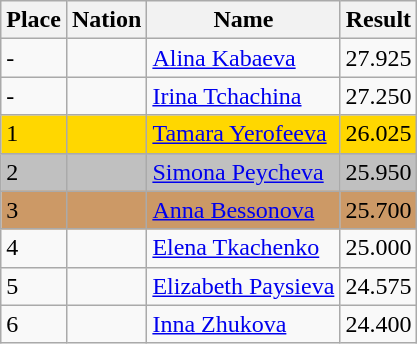<table class="wikitable">
<tr>
<th>Place</th>
<th>Nation</th>
<th>Name</th>
<th>Result</th>
</tr>
<tr>
<td>-</td>
<td></td>
<td><a href='#'>Alina Kabaeva</a></td>
<td>27.925</td>
</tr>
<tr>
<td>-</td>
<td></td>
<td><a href='#'>Irina Tchachina</a></td>
<td>27.250</td>
</tr>
<tr bgcolor=gold>
<td>1</td>
<td></td>
<td align=left><a href='#'>Tamara Yerofeeva</a></td>
<td>26.025</td>
</tr>
<tr bgcolor=silver>
<td>2</td>
<td></td>
<td align=left><a href='#'>Simona Peycheva</a></td>
<td>25.950</td>
</tr>
<tr bgcolor=cc9966>
<td>3</td>
<td></td>
<td align=left><a href='#'>Anna Bessonova</a></td>
<td>25.700</td>
</tr>
<tr>
<td>4</td>
<td></td>
<td align=left><a href='#'>Elena Tkachenko</a></td>
<td>25.000</td>
</tr>
<tr>
<td>5</td>
<td></td>
<td align=left><a href='#'>Elizabeth Paysieva</a></td>
<td>24.575</td>
</tr>
<tr>
<td>6</td>
<td></td>
<td align=left><a href='#'>Inna Zhukova</a></td>
<td>24.400</td>
</tr>
</table>
